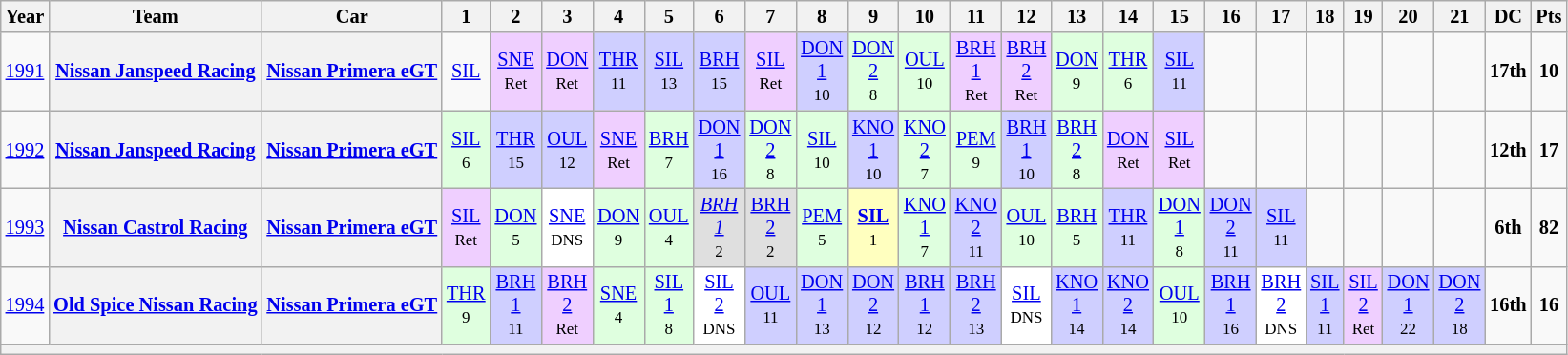<table class="wikitable" style="text-align:center; font-size:85%">
<tr>
<th>Year</th>
<th>Team</th>
<th>Car</th>
<th>1</th>
<th>2</th>
<th>3</th>
<th>4</th>
<th>5</th>
<th>6</th>
<th>7</th>
<th>8</th>
<th>9</th>
<th>10</th>
<th>11</th>
<th>12</th>
<th>13</th>
<th>14</th>
<th>15</th>
<th>16</th>
<th>17</th>
<th>18</th>
<th>19</th>
<th>20</th>
<th>21</th>
<th>DC</th>
<th>Pts</th>
</tr>
<tr>
<td><a href='#'>1991</a></td>
<th nowrap><a href='#'>Nissan Janspeed Racing</a></th>
<th nowrap><a href='#'>Nissan Primera eGT</a></th>
<td><a href='#'>SIL</a><br><small></small></td>
<td style="background:#EFCFFF;"><a href='#'>SNE</a><br><small>Ret</small></td>
<td style="background:#EFCFFF;"><a href='#'>DON</a><br><small>Ret</small></td>
<td style="background:#CFCFFF;"><a href='#'>THR</a><br><small>11</small></td>
<td style="background:#CFCFFF;"><a href='#'>SIL</a><br><small>13</small></td>
<td style="background:#CFCFFF;"><a href='#'>BRH</a><br><small>15</small></td>
<td style="background:#EFCFFF;"><a href='#'>SIL</a><br><small>Ret</small></td>
<td style="background:#CFCFFF;"><a href='#'>DON<br>1</a><br><small>10</small></td>
<td style="background:#DFFFDF;"><a href='#'>DON<br>2</a><br><small>8</small></td>
<td style="background:#DFFFDF;"><a href='#'>OUL</a><br><small>10</small></td>
<td style="background:#EFCFFF;"><a href='#'>BRH<br>1</a><br><small>Ret</small></td>
<td style="background:#EFCFFF;"><a href='#'>BRH<br>2</a><br><small>Ret</small></td>
<td style="background:#DFFFDF;"><a href='#'>DON</a><br><small>9</small></td>
<td style="background:#DFFFDF;"><a href='#'>THR</a><br><small>6</small></td>
<td style="background:#CFCFFF;"><a href='#'>SIL</a><br><small>11</small></td>
<td></td>
<td></td>
<td></td>
<td></td>
<td></td>
<td></td>
<td><strong>17th</strong></td>
<td><strong>10</strong></td>
</tr>
<tr>
<td><a href='#'>1992</a></td>
<th nowrap><a href='#'>Nissan Janspeed Racing</a></th>
<th nowrap><a href='#'>Nissan Primera eGT</a></th>
<td style="background:#DFFFDF;"><a href='#'>SIL</a><br><small>6</small></td>
<td style="background:#CFCFFF;"><a href='#'>THR</a><br><small>15</small></td>
<td style="background:#CFCFFF;"><a href='#'>OUL</a><br><small>12</small></td>
<td style="background:#EFCFFF;"><a href='#'>SNE</a><br><small>Ret</small></td>
<td style="background:#DFFFDF;"><a href='#'>BRH</a><br><small>7</small></td>
<td style="background:#CFCFFF;"><a href='#'>DON<br>1</a><br><small>16</small></td>
<td style="background:#DFFFDF;"><a href='#'>DON<br>2</a><br><small>8</small></td>
<td style="background:#DFFFDF;"><a href='#'>SIL</a><br><small>10</small></td>
<td style="background:#CFCFFF;"><a href='#'>KNO<br>1</a><br><small>10</small></td>
<td style="background:#DFFFDF;"><a href='#'>KNO<br>2</a><br><small>7</small></td>
<td style="background:#DFFFDF;"><a href='#'>PEM</a><br><small>9</small></td>
<td style="background:#CFCFFF;"><a href='#'>BRH<br>1</a><br><small>10</small></td>
<td style="background:#DFFFDF;"><a href='#'>BRH<br>2</a><br><small>8</small></td>
<td style="background:#EFCFFF;"><a href='#'>DON</a><br><small>Ret</small></td>
<td style="background:#EFCFFF;"><a href='#'>SIL</a><br><small>Ret</small></td>
<td></td>
<td></td>
<td></td>
<td></td>
<td></td>
<td></td>
<td><strong>12th</strong></td>
<td><strong>17</strong></td>
</tr>
<tr>
<td><a href='#'>1993</a></td>
<th nowrap><a href='#'>Nissan Castrol Racing</a></th>
<th nowrap><a href='#'>Nissan Primera eGT</a></th>
<td style="background:#EFCFFF;"><a href='#'>SIL</a><br><small>Ret</small></td>
<td style="background:#DFFFDF;"><a href='#'>DON</a><br><small>5</small></td>
<td style="background:#FFFFFF;"><a href='#'>SNE</a><br><small>DNS</small></td>
<td style="background:#DFFFDF;"><a href='#'>DON</a><br><small>9</small></td>
<td style="background:#DFFFDF;"><a href='#'>OUL</a><br><small>4</small></td>
<td style="background:#DFDFDF;"><em><a href='#'>BRH<br>1</a></em><br><small>2</small></td>
<td style="background:#DFDFDF;"><a href='#'>BRH<br>2</a><br><small>2</small></td>
<td style="background:#DFFFDF;"><a href='#'>PEM</a><br><small>5</small></td>
<td style="background:#FFFFBF;"><strong><a href='#'>SIL</a></strong><br><small>1</small></td>
<td style="background:#DFFFDF;"><a href='#'>KNO<br>1</a><br><small>7</small></td>
<td style="background:#CFCFFF;"><a href='#'>KNO<br>2</a><br><small>11</small></td>
<td style="background:#DFFFDF;"><a href='#'>OUL</a><br><small>10</small></td>
<td style="background:#DFFFDF;"><a href='#'>BRH</a><br><small>5</small></td>
<td style="background:#CFCFFF;"><a href='#'>THR</a><br><small>11</small></td>
<td style="background:#DFFFDF;"><a href='#'>DON<br>1</a><br><small>8</small></td>
<td style="background:#CFCFFF;"><a href='#'>DON<br>2</a><br><small>11</small></td>
<td style="background:#CFCFFF;"><a href='#'>SIL</a><br><small>11</small></td>
<td></td>
<td></td>
<td></td>
<td></td>
<td><strong>6th</strong></td>
<td><strong>82</strong></td>
</tr>
<tr>
<td><a href='#'>1994</a></td>
<th nowrap><a href='#'>Old Spice Nissan Racing</a></th>
<th nowrap><a href='#'>Nissan Primera eGT</a></th>
<td style="background:#DFFFDF;"><a href='#'>THR</a><br><small>9</small></td>
<td style="background:#CFCFFF;"><a href='#'>BRH<br>1</a><br><small>11</small></td>
<td style="background:#EFCFFF;"><a href='#'>BRH<br>2</a><br><small>Ret</small></td>
<td style="background:#DFFFDF;"><a href='#'>SNE</a><br><small>4</small></td>
<td style="background:#DFFFDF;"><a href='#'>SIL<br>1</a><br><small>8</small></td>
<td style="background:#FFFFFF;"><a href='#'>SIL<br>2</a><br><small>DNS</small></td>
<td style="background:#CFCFFF;"><a href='#'>OUL</a><br><small>11</small></td>
<td style="background:#CFCFFF;"><a href='#'>DON<br>1</a><br><small>13</small></td>
<td style="background:#CFCFFF;"><a href='#'>DON<br>2</a><br><small>12</small></td>
<td style="background:#CFCFFF;"><a href='#'>BRH<br>1</a><br><small>12</small></td>
<td style="background:#CFCFFF;"><a href='#'>BRH<br>2</a><br><small>13</small></td>
<td style="background:#FFFFFF;"><a href='#'>SIL</a><br><small>DNS</small></td>
<td style="background:#CFCFFF;"><a href='#'>KNO<br>1</a><br><small>14</small></td>
<td style="background:#CFCFFF;"><a href='#'>KNO<br>2</a><br><small>14</small></td>
<td style="background:#DFFFDF;"><a href='#'>OUL</a><br><small>10</small></td>
<td style="background:#CFCFFF;"><a href='#'>BRH<br>1</a><br><small>16</small></td>
<td style="background:#FFFFFF;"><a href='#'>BRH<br>2</a><br><small>DNS</small></td>
<td style="background:#CFCFFF;"><a href='#'>SIL<br>1</a><br><small>11</small></td>
<td style="background:#EFCFFF;"><a href='#'>SIL<br>2</a><br><small>Ret</small></td>
<td style="background:#CFCFFF;"><a href='#'>DON<br>1</a><br><small>22</small></td>
<td style="background:#CFCFFF;"><a href='#'>DON<br>2</a><br><small>18</small></td>
<td><strong>16th</strong></td>
<td><strong>16</strong></td>
</tr>
<tr>
<th colspan="26"></th>
</tr>
</table>
